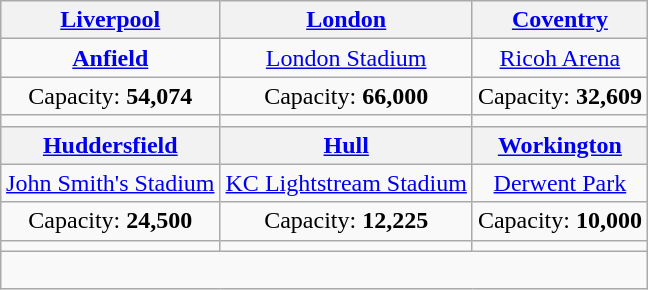<table class="wikitable" style="text-align:center;margin:1em auto;">
<tr>
<th><strong><a href='#'>Liverpool</a></strong></th>
<th><a href='#'>London</a></th>
<th><a href='#'>Coventry</a></th>
</tr>
<tr>
<td><strong><a href='#'>Anfield</a></strong></td>
<td><a href='#'>London Stadium</a></td>
<td><a href='#'>Ricoh Arena</a></td>
</tr>
<tr>
<td>Capacity: <strong>54,074</strong></td>
<td>Capacity: <strong>66,000</strong></td>
<td>Capacity: <strong>32,609</strong></td>
</tr>
<tr>
<td></td>
<td></td>
<td></td>
</tr>
<tr>
<th><a href='#'>Huddersfield</a></th>
<th><a href='#'>Hull</a></th>
<th><a href='#'>Workington</a></th>
</tr>
<tr>
<td><a href='#'>John Smith's Stadium</a></td>
<td><a href='#'>KC Lightstream Stadium</a></td>
<td><a href='#'>Derwent Park</a></td>
</tr>
<tr>
<td>Capacity: <strong>24,500</strong></td>
<td>Capacity: <strong>12,225</strong></td>
<td>Capacity: <strong>10,000</strong></td>
</tr>
<tr>
<td></td>
<td></td>
<td></td>
</tr>
<tr>
<td colspan="3" rowspan="4"><br></td>
</tr>
</table>
